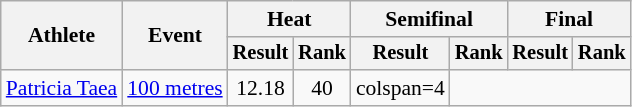<table class="wikitable" style="font-size:90%">
<tr>
<th rowspan="2">Athlete</th>
<th rowspan="2">Event</th>
<th colspan="2">Heat</th>
<th colspan="2">Semifinal</th>
<th colspan="2">Final</th>
</tr>
<tr style="font-size:95%">
<th>Result</th>
<th>Rank</th>
<th>Result</th>
<th>Rank</th>
<th>Result</th>
<th>Rank</th>
</tr>
<tr style=text-align:center>
<td style=text-align:left><a href='#'>Patricia Taea</a></td>
<td style=text-align:left><a href='#'>100 metres</a></td>
<td>12.18 <strong></strong></td>
<td>40</td>
<td>colspan=4 </td>
</tr>
</table>
